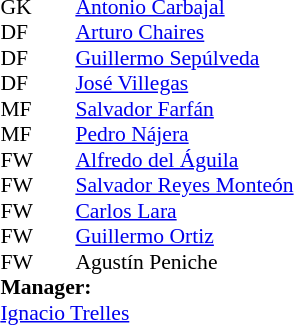<table style="font-size:90%; margin:0.2em auto;" cellspacing="0" cellpadding="0">
<tr>
<th width="25"></th>
<th width="25"></th>
</tr>
<tr>
<td>GK</td>
<td><strong> </strong></td>
<td><a href='#'>Antonio Carbajal</a></td>
</tr>
<tr>
<td>DF</td>
<td><strong> </strong></td>
<td><a href='#'>Arturo Chaires</a></td>
</tr>
<tr>
<td>DF</td>
<td><strong> </strong></td>
<td><a href='#'>Guillermo Sepúlveda</a></td>
</tr>
<tr>
<td>DF</td>
<td><strong> </strong></td>
<td><a href='#'>José Villegas</a></td>
</tr>
<tr>
<td>MF</td>
<td><strong> </strong></td>
<td><a href='#'>Salvador Farfán</a></td>
</tr>
<tr>
<td>MF</td>
<td><strong> </strong></td>
<td><a href='#'>Pedro Nájera</a></td>
</tr>
<tr>
<td>FW</td>
<td><strong> </strong></td>
<td><a href='#'>Alfredo del Águila</a></td>
</tr>
<tr>
<td>FW</td>
<td><strong> </strong></td>
<td><a href='#'>Salvador Reyes Monteón</a></td>
</tr>
<tr>
<td>FW</td>
<td><strong> </strong></td>
<td><a href='#'>Carlos Lara</a></td>
</tr>
<tr>
<td>FW</td>
<td><strong> </strong></td>
<td><a href='#'>Guillermo Ortiz</a></td>
</tr>
<tr>
<td>FW</td>
<td><strong> </strong></td>
<td>Agustín Peniche</td>
</tr>
<tr>
<td colspan=3><strong>Manager:</strong></td>
</tr>
<tr>
<td colspan=4> <a href='#'>Ignacio Trelles</a></td>
</tr>
</table>
